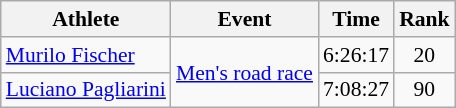<table class=wikitable style="font-size:90%">
<tr>
<th>Athlete</th>
<th>Event</th>
<th>Time</th>
<th>Rank</th>
</tr>
<tr align=center>
<td align=left><a href='#'>Murilo Fischer</a></td>
<td align=left rowspan=2><a href='#'>Men's road race</a></td>
<td>6:26:17</td>
<td>20</td>
</tr>
<tr align=center>
<td align=left><a href='#'>Luciano Pagliarini</a></td>
<td>7:08:27</td>
<td>90</td>
</tr>
</table>
